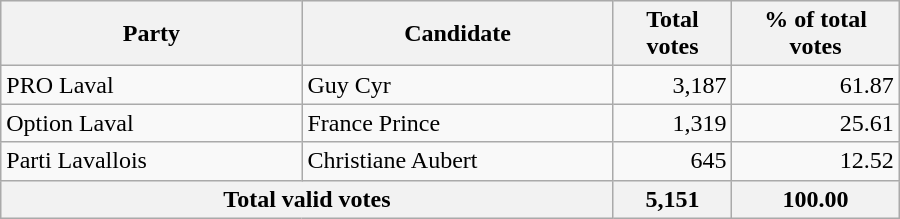<table style="width:600px;" class="wikitable">
<tr style="background-color:#E9E9E9">
<th colspan="2" style="width: 200px">Party</th>
<th colspan="1" style="width: 200px">Candidate</th>
<th align="right">Total votes</th>
<th align="right">% of total votes</th>
</tr>
<tr>
<td colspan="2" align="left">PRO Laval</td>
<td align="left">Guy Cyr</td>
<td align="right">3,187</td>
<td align="right">61.87</td>
</tr>
<tr>
<td colspan="2" align="left">Option Laval</td>
<td align="left">France Prince</td>
<td align="right">1,319</td>
<td align="right">25.61</td>
</tr>
<tr>
<td colspan="2" align="left">Parti Lavallois</td>
<td align="left">Christiane Aubert</td>
<td align="right">645</td>
<td align="right">12.52</td>
</tr>
<tr bgcolor="#EEEEEE">
<th colspan="3"  align="left">Total valid votes</th>
<th align="right">5,151</th>
<th align="right">100.00</th>
</tr>
</table>
